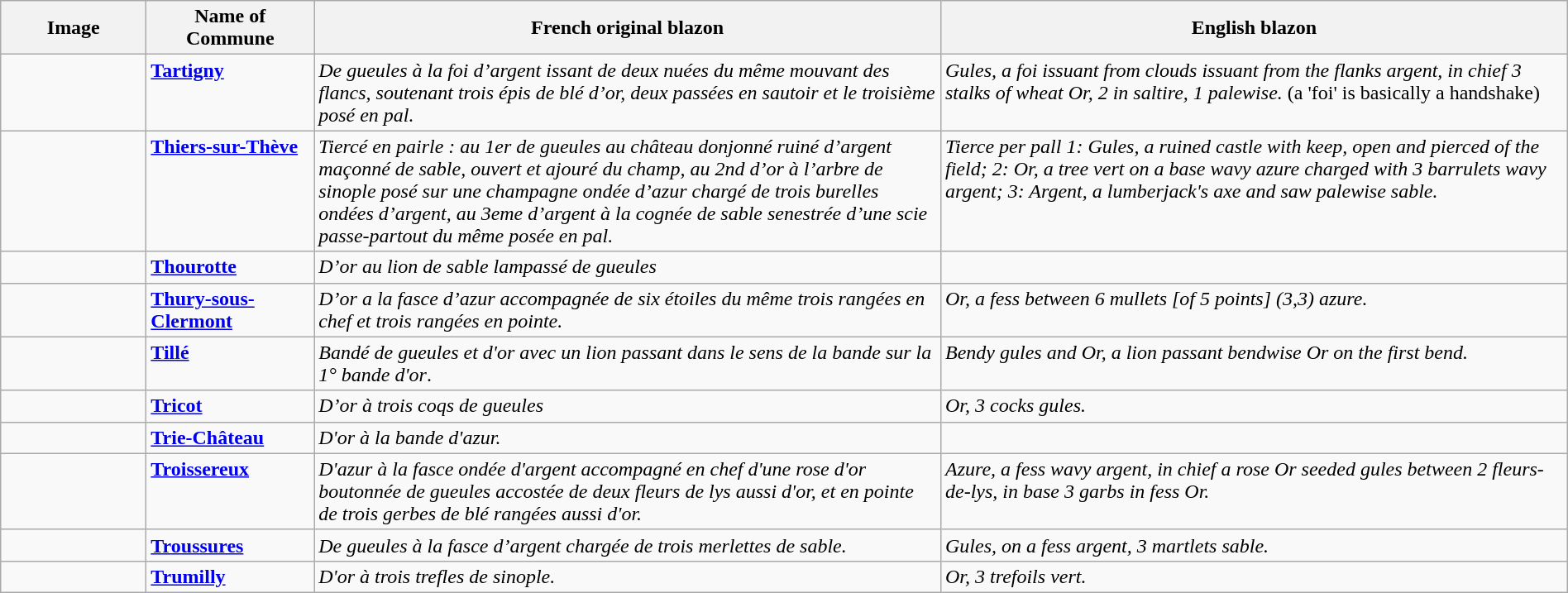<table class="wikitable" width="100%">
<tr>
<th width="110">Image</th>
<th>Name of Commune</th>
<th width="40%">French original blazon</th>
<th width="40%">English blazon</th>
</tr>
<tr valign=top>
<td align=center><br></td>
<td><strong><a href='#'>Tartigny</a></strong></td>
<td><em>De gueules à la foi d’argent issant de deux nuées du même mouvant des flancs, soutenant trois épis de blé d’or, deux passées en sautoir et le troisième posé en pal.</em></td>
<td><em>Gules, a foi issuant from clouds issuant from the flanks argent, in chief 3 stalks of wheat Or, 2 in saltire, 1 palewise.</em> (a 'foi' is basically a handshake)</td>
</tr>
<tr valign=top>
<td align=center><br></td>
<td><strong><a href='#'>Thiers-sur-Thève</a></strong></td>
<td><em>Tiercé en pairle : au 1er de gueules au château donjonné ruiné d’argent maçonné de sable, ouvert et ajouré du champ, au 2nd d’or à l’arbre de sinople posé sur une champagne ondée d’azur chargé de trois burelles ondées d’argent, au 3eme d’argent à la cognée de sable senestrée d’une scie passe-partout du même posée en pal.</em></td>
<td><em>Tierce per pall 1: Gules, a ruined castle with keep, open and pierced of the field; 2: Or, a tree vert on a base wavy azure charged with 3 barrulets wavy argent; 3: Argent, a lumberjack's axe and saw palewise sable.</em></td>
</tr>
<tr valign=top>
<td align=center><br></td>
<td><strong><a href='#'>Thourotte</a></strong></td>
<td><em>D’or au lion de sable lampassé de gueules</em> </td>
<td></td>
</tr>
<tr valign=top>
<td align=center><br></td>
<td><strong><a href='#'>Thury-sous-Clermont</a></strong></td>
<td><em>D’or a la fasce d’azur accompagnée de six étoiles du même trois rangées en chef et trois rangées en pointe.</em></td>
<td><em>Or, a fess between 6 mullets [of 5 points] (3,3) azure.</em></td>
</tr>
<tr valign=top>
<td align=center></td>
<td><strong><a href='#'>Tillé</a></strong></td>
<td><em>Bandé de gueules et d'or avec un lion passant dans le sens de la bande sur la 1° bande d'or</em>.</td>
<td><em>Bendy gules and Or, a lion passant bendwise Or on the first bend.</em></td>
</tr>
<tr valign=top>
<td align=center></td>
<td><strong><a href='#'>Tricot</a></strong></td>
<td><em>D’or à trois coqs de gueules</em></td>
<td><em>Or, 3 cocks gules.</em></td>
</tr>
<tr valign=top>
<td align=center></td>
<td><strong><a href='#'>Trie-Château</a></strong></td>
<td><em>D'or à la bande d'azur.</em></td>
<td></td>
</tr>
<tr valign=top>
<td align=center></td>
<td><strong><a href='#'>Troissereux</a></strong></td>
<td><em>D'azur à la fasce ondée d'argent accompagné en chef d'une rose d'or boutonnée de gueules accostée de deux fleurs de lys aussi d'or, et en pointe de trois gerbes de blé rangées aussi d'or.</em></td>
<td><em>Azure, a fess wavy argent, in chief a rose Or seeded gules between 2 fleurs-de-lys, in base 3 garbs in fess Or.</em></td>
</tr>
<tr valign=top>
<td align=center><br></td>
<td><strong><a href='#'>Troussures</a></strong></td>
<td><em>De gueules à la fasce d’argent chargée de trois merlettes de sable.</em></td>
<td><em>Gules, on a fess argent, 3 martlets sable.</em></td>
</tr>
<tr valign=top>
<td align=center><br></td>
<td><strong><a href='#'>Trumilly</a></strong></td>
<td><em>D'or à trois trefles de sinople.</em></td>
<td><em>Or, 3 trefoils vert.</em></td>
</tr>
</table>
